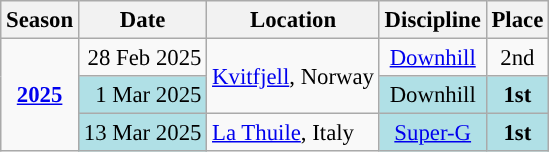<table class="wikitable" style="font-size:95%; text-align:center;">
<tr>
<th>Season</th>
<th>Date</th>
<th>Location</th>
<th>Discipline</th>
<th>Place</th>
</tr>
<tr>
<td rowspan=3><strong><a href='#'>2025</a></strong></td>
<td align=right>28 Feb 2025</td>
<td align=left rowspan=2> <a href='#'>Kvitfjell</a>, Norway</td>
<td><a href='#'>Downhill</a></td>
<td>2nd</td>
</tr>
<tr>
<td align=right bgcolor="#BOEOE6">1 Mar 2025</td>
<td bgcolor="#BOEOE6">Downhill</td>
<td bgcolor="#BOEOE6"><strong>1st</strong></td>
</tr>
<tr>
<td align=right bgcolor="#BOEOE6">13 Mar 2025</td>
<td align=left> <a href='#'>La Thuile</a>, Italy</td>
<td bgcolor="#BOEOE6"><a href='#'>Super-G</a></td>
<td bgcolor="#BOEOE6"><strong>1st</strong></td>
</tr>
</table>
